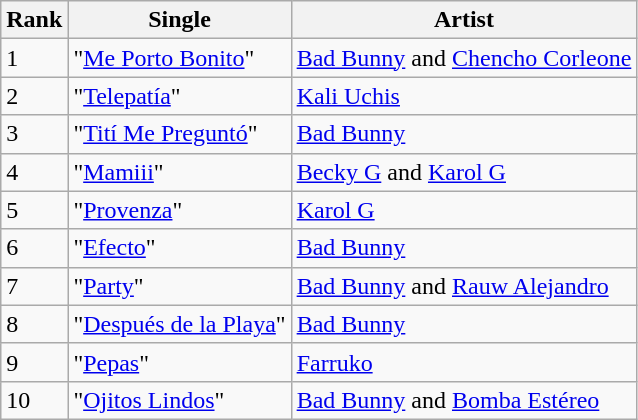<table class="wikitable">
<tr>
<th>Rank</th>
<th>Single</th>
<th>Artist</th>
</tr>
<tr>
<td>1</td>
<td>"<a href='#'>Me Porto Bonito</a>"</td>
<td><a href='#'>Bad Bunny</a> and <a href='#'>Chencho Corleone</a></td>
</tr>
<tr>
<td>2</td>
<td>"<a href='#'>Telepatía</a>"</td>
<td><a href='#'>Kali Uchis</a></td>
</tr>
<tr>
<td>3</td>
<td>"<a href='#'>Tití Me Preguntó</a>"</td>
<td><a href='#'>Bad Bunny</a></td>
</tr>
<tr>
<td>4</td>
<td>"<a href='#'>Mamiii</a>"</td>
<td><a href='#'>Becky G</a> and <a href='#'>Karol G</a></td>
</tr>
<tr>
<td>5</td>
<td>"<a href='#'>Provenza</a>"</td>
<td><a href='#'>Karol G</a></td>
</tr>
<tr>
<td>6</td>
<td>"<a href='#'>Efecto</a>"</td>
<td><a href='#'>Bad Bunny</a></td>
</tr>
<tr>
<td>7</td>
<td>"<a href='#'>Party</a>"</td>
<td><a href='#'>Bad Bunny</a> and <a href='#'>Rauw Alejandro</a></td>
</tr>
<tr>
<td>8</td>
<td>"<a href='#'>Después de la Playa</a>"</td>
<td><a href='#'>Bad Bunny</a></td>
</tr>
<tr>
<td>9</td>
<td>"<a href='#'>Pepas</a>"</td>
<td><a href='#'>Farruko</a></td>
</tr>
<tr>
<td>10</td>
<td>"<a href='#'>Ojitos Lindos</a>"</td>
<td><a href='#'>Bad Bunny</a> and <a href='#'>Bomba Estéreo</a></td>
</tr>
</table>
